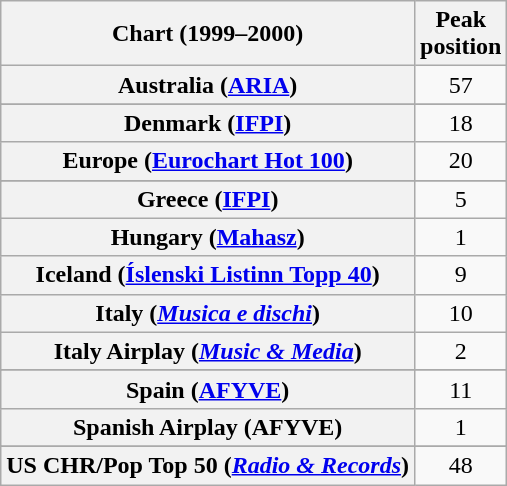<table class="wikitable sortable plainrowheaders" style="text-align:center">
<tr>
<th scope="col">Chart (1999–2000)</th>
<th scope="col">Peak<br>position</th>
</tr>
<tr>
<th scope="row">Australia (<a href='#'>ARIA</a>)</th>
<td>57</td>
</tr>
<tr>
</tr>
<tr>
</tr>
<tr>
</tr>
<tr>
<th scope="row">Denmark (<a href='#'>IFPI</a>)</th>
<td>18</td>
</tr>
<tr>
<th scope="row">Europe (<a href='#'>Eurochart Hot 100</a>)</th>
<td>20</td>
</tr>
<tr>
</tr>
<tr>
</tr>
<tr>
</tr>
<tr>
<th scope="row">Greece (<a href='#'>IFPI</a>)</th>
<td>5</td>
</tr>
<tr>
<th scope="row">Hungary (<a href='#'>Mahasz</a>)</th>
<td>1</td>
</tr>
<tr>
<th scope="row">Iceland (<a href='#'>Íslenski Listinn Topp 40</a>)</th>
<td>9</td>
</tr>
<tr>
<th scope="row">Italy (<em><a href='#'>Musica e dischi</a></em>)</th>
<td>10</td>
</tr>
<tr>
<th scope="row">Italy Airplay (<em><a href='#'>Music & Media</a></em>)</th>
<td>2</td>
</tr>
<tr>
</tr>
<tr>
</tr>
<tr>
</tr>
<tr>
</tr>
<tr>
<th scope="row">Spain (<a href='#'>AFYVE</a>)</th>
<td>11</td>
</tr>
<tr>
<th scope="row">Spanish Airplay (AFYVE)</th>
<td>1</td>
</tr>
<tr>
</tr>
<tr>
</tr>
<tr>
</tr>
<tr>
</tr>
<tr>
</tr>
<tr>
<th scope="row">US CHR/Pop Top 50 (<em><a href='#'>Radio & Records</a></em>)</th>
<td>48</td>
</tr>
</table>
